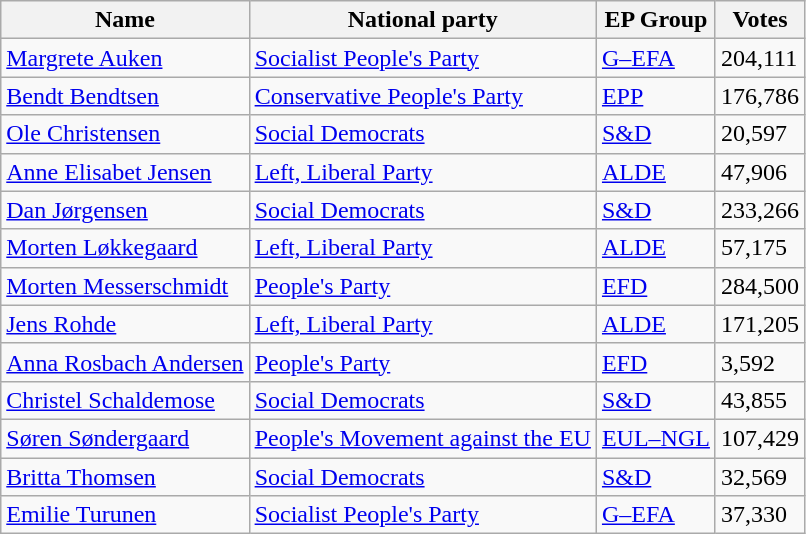<table class="sortable wikitable">
<tr>
<th>Name</th>
<th>National party</th>
<th>EP Group</th>
<th>Votes</th>
</tr>
<tr>
<td><a href='#'>Margrete Auken</a></td>
<td> <a href='#'>Socialist People's Party</a></td>
<td> <a href='#'>G–EFA</a></td>
<td>204,111</td>
</tr>
<tr>
<td><a href='#'>Bendt Bendtsen</a></td>
<td> <a href='#'>Conservative People's Party</a></td>
<td> <a href='#'>EPP</a></td>
<td>176,786</td>
</tr>
<tr>
<td><a href='#'>Ole Christensen</a></td>
<td> <a href='#'>Social Democrats</a></td>
<td> <a href='#'>S&D</a></td>
<td>20,597</td>
</tr>
<tr>
<td><a href='#'>Anne Elisabet Jensen</a></td>
<td> <a href='#'>Left, Liberal Party</a></td>
<td> <a href='#'>ALDE</a></td>
<td>47,906</td>
</tr>
<tr>
<td><a href='#'>Dan Jørgensen</a></td>
<td> <a href='#'>Social Democrats</a></td>
<td> <a href='#'>S&D</a></td>
<td>233,266</td>
</tr>
<tr>
<td><a href='#'>Morten Løkkegaard</a></td>
<td> <a href='#'>Left, Liberal Party</a></td>
<td> <a href='#'>ALDE</a></td>
<td>57,175</td>
</tr>
<tr>
<td><a href='#'>Morten Messerschmidt</a></td>
<td> <a href='#'>People's Party</a></td>
<td> <a href='#'>EFD</a></td>
<td>284,500</td>
</tr>
<tr>
<td><a href='#'>Jens Rohde</a></td>
<td> <a href='#'>Left, Liberal Party</a></td>
<td> <a href='#'>ALDE</a></td>
<td>171,205</td>
</tr>
<tr>
<td><a href='#'>Anna Rosbach Andersen</a></td>
<td> <a href='#'>People's Party</a></td>
<td> <a href='#'>EFD</a></td>
<td>3,592</td>
</tr>
<tr>
<td><a href='#'>Christel Schaldemose</a></td>
<td> <a href='#'>Social Democrats</a></td>
<td> <a href='#'>S&D</a></td>
<td>43,855</td>
</tr>
<tr>
<td><a href='#'>Søren Søndergaard</a></td>
<td> <a href='#'>People's Movement against the EU</a></td>
<td> <a href='#'>EUL–NGL</a></td>
<td>107,429</td>
</tr>
<tr>
<td><a href='#'>Britta Thomsen</a></td>
<td> <a href='#'>Social Democrats</a></td>
<td> <a href='#'>S&D</a></td>
<td>32,569</td>
</tr>
<tr>
<td><a href='#'>Emilie Turunen</a></td>
<td> <a href='#'>Socialist People's Party</a></td>
<td> <a href='#'>G–EFA</a></td>
<td>37,330</td>
</tr>
</table>
